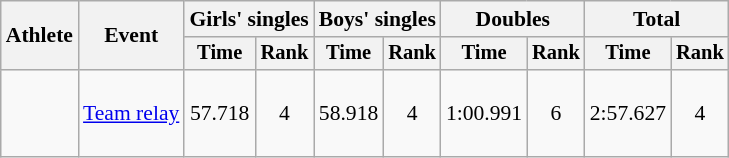<table class="wikitable" style="font-size:90%">
<tr>
<th rowspan="2">Athlete</th>
<th rowspan="2">Event</th>
<th colspan=2>Girls' singles</th>
<th colspan=2>Boys' singles</th>
<th colspan=2>Doubles</th>
<th colspan=2>Total</th>
</tr>
<tr style="font-size:95%">
<th>Time</th>
<th>Rank</th>
<th>Time</th>
<th>Rank</th>
<th>Time</th>
<th>Rank</th>
<th>Time</th>
<th>Rank</th>
</tr>
<tr align=center>
<td align=left><br><br><br></td>
<td align=left><a href='#'>Team relay</a></td>
<td>57.718</td>
<td>4</td>
<td>58.918</td>
<td>4</td>
<td>1:00.991</td>
<td>6</td>
<td>2:57.627</td>
<td>4</td>
</tr>
</table>
